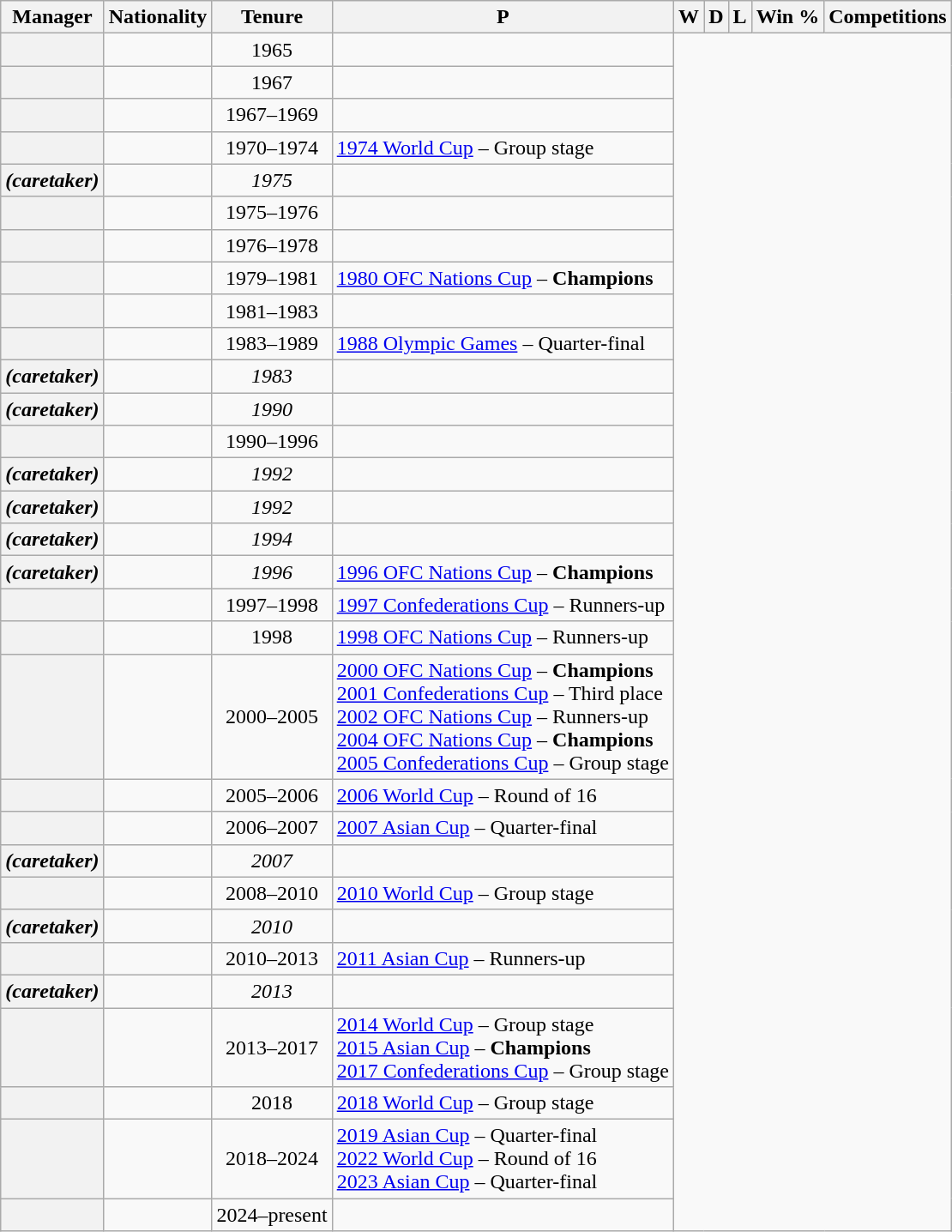<table class="wikitable sortable plainrowheaders" style="text-align:center;">
<tr>
<th scope=col>Manager</th>
<th scope=col>Nationality</th>
<th scope=col>Tenure</th>
<th scope=col>P</th>
<th scope=col>W</th>
<th scope=col>D</th>
<th scope=col>L</th>
<th scope=col>Win %</th>
<th scope=col>Competitions</th>
</tr>
<tr>
<th scope=row style="text-align: left;"></th>
<td style="text-align: left;"></td>
<td>1965<br></td>
<td></td>
</tr>
<tr>
<th scope=row style="text-align: left;"></th>
<td style="text-align: left;"></td>
<td>1967<br></td>
<td></td>
</tr>
<tr>
<th scope=row style="text-align: left;"></th>
<td style="text-align: left;"></td>
<td>1967–1969<br></td>
<td></td>
</tr>
<tr>
<th scope=row style="text-align:left;"></th>
<td style="text-align: left;"></td>
<td>1970–1974<br></td>
<td style="text-align:left;"><a href='#'>1974 World Cup</a> – Group stage</td>
</tr>
<tr>
<th scope=row style="text-align:left;"> <em>(caretaker)</em></th>
<td style="text-align: left;"></td>
<td><em>1975</em><br></td>
<td></td>
</tr>
<tr>
<th scope=row style="text-align:left;"></th>
<td style="text-align: left;"></td>
<td>1975–1976<br></td>
<td></td>
</tr>
<tr>
<th scope=row style="text-align:left;"></th>
<td style="text-align: left;"></td>
<td>1976–1978<br></td>
<td></td>
</tr>
<tr>
<th scope=row style="text-align:left;"></th>
<td style="text-align: left;"></td>
<td>1979–1981<br></td>
<td style="text-align: left;"><a href='#'>1980 OFC Nations Cup</a> – <strong>Champions</strong></td>
</tr>
<tr>
<th scope=row style="text-align:left;"></th>
<td style="text-align: left;"></td>
<td>1981–1983<br></td>
<td></td>
</tr>
<tr>
<th scope=row style="text-align:left;"></th>
<td style="text-align: left;"></td>
<td>1983–1989<br></td>
<td style="text-align: left;"><a href='#'>1988 Olympic Games</a> – Quarter-final</td>
</tr>
<tr>
<th scope=row style="text-align:left;"> <em>(caretaker)</em></th>
<td style="text-align: left;"></td>
<td><em>1983</em><br></td>
<td></td>
</tr>
<tr>
<th scope=row style="text-align:left;"> <em>(caretaker)</em></th>
<td style="text-align: left;"></td>
<td><em>1990</em><br></td>
<td></td>
</tr>
<tr>
<th scope=row style="text-align:left;"></th>
<td style="text-align: left;"></td>
<td>1990–1996<br></td>
<td></td>
</tr>
<tr>
<th scope=row style="text-align:left;"> <em>(caretaker)</em></th>
<td style="text-align: left;"></td>
<td><em>1992</em><br></td>
<td></td>
</tr>
<tr>
<th scope=row style="text-align:left;"> <em>(caretaker)</em></th>
<td style="text-align: left;"></td>
<td><em>1992</em><br></td>
<td></td>
</tr>
<tr>
<th scope=row style="text-align:left;"> <em>(caretaker)</em></th>
<td style="text-align: left;"></td>
<td><em>1994</em><br></td>
<td></td>
</tr>
<tr>
<th scope=row style="text-align:left;"> <em>(caretaker)</em></th>
<td style="text-align: left;"></td>
<td><em>1996</em><br></td>
<td style="text-align: left;"><a href='#'>1996 OFC Nations Cup</a> – <strong>Champions</strong></td>
</tr>
<tr>
<th scope=row style="text-align:left;"></th>
<td style="text-align: left;"></td>
<td>1997–1998<br></td>
<td style="text-align: left;"><a href='#'>1997 Confederations Cup</a> – Runners-up</td>
</tr>
<tr>
<th scope=row style="text-align:left;"></th>
<td style="text-align: left;"></td>
<td>1998<br></td>
<td style="text-align: left;"><a href='#'>1998 OFC Nations Cup</a> – Runners-up</td>
</tr>
<tr>
<th scope=row style="text-align:left;"></th>
<td style="text-align: left;"></td>
<td>2000–2005<br></td>
<td style="text-align: left;"><a href='#'>2000 OFC Nations Cup</a> – <strong>Champions</strong> <br> <a href='#'>2001 Confederations Cup</a> – Third place <br> <a href='#'>2002 OFC Nations Cup</a> – Runners-up <br> <a href='#'>2004 OFC Nations Cup</a> – <strong>Champions</strong> <br> <a href='#'>2005 Confederations Cup</a> – Group stage</td>
</tr>
<tr>
<th scope=row style="text-align:left;"></th>
<td style="text-align: left;"></td>
<td>2005–2006<br></td>
<td style="text-align: left;"><a href='#'>2006 World Cup</a> – Round of 16</td>
</tr>
<tr>
<th scope=row style="text-align:left;"></th>
<td style="text-align: left;"></td>
<td>2006–2007<br></td>
<td style="text-align: left;"><a href='#'>2007 Asian Cup</a> – Quarter-final</td>
</tr>
<tr>
<th scope=row style="text-align:left;"> <em>(caretaker)</em></th>
<td style="text-align: left;"></td>
<td><em>2007</em><br></td>
<td></td>
</tr>
<tr>
<th scope=row style="text-align:left;"></th>
<td style="text-align: left;"></td>
<td>2008–2010<br></td>
<td style="text-align: left;"><a href='#'>2010 World Cup</a> – Group stage</td>
</tr>
<tr>
<th scope=row style="text-align:left;"> <em>(caretaker)</em></th>
<td style="text-align: left;"></td>
<td><em>2010</em><br></td>
<td></td>
</tr>
<tr>
<th scope=row style="text-align:left;"></th>
<td style="text-align: left;"></td>
<td>2010–2013<br></td>
<td style="text-align: left;"><a href='#'>2011 Asian Cup</a> – Runners-up</td>
</tr>
<tr>
<th scope=row style="text-align:left;"> <em>(caretaker)</em></th>
<td style="text-align: left;"></td>
<td><em>2013</em><br></td>
<td></td>
</tr>
<tr>
<th scope=row style="text-align:left;"></th>
<td style="text-align: left;"></td>
<td>2013–2017<br></td>
<td style="text-align: left;"><a href='#'>2014 World Cup</a> – Group stage <br> <a href='#'>2015 Asian Cup</a> – <strong>Champions</strong> <br> <a href='#'>2017 Confederations Cup</a> – Group stage</td>
</tr>
<tr>
<th scope=row style="text-align: left;"></th>
<td style="text-align: left;"></td>
<td>2018<br></td>
<td style="text-align: left;"><a href='#'>2018 World Cup</a> – Group stage</td>
</tr>
<tr>
<th scope=row style="text-align: left;"></th>
<td style="text-align: left;"></td>
<td>2018–2024<br></td>
<td style="text-align: left;"><a href='#'>2019 Asian Cup</a> – Quarter-final<br><a href='#'>2022 World Cup</a> – Round of 16<br><a href='#'>2023 Asian Cup</a> – Quarter-final</td>
</tr>
<tr>
<th scope=row style="text-align: left;"></th>
<td style="text-align: left;"></td>
<td>2024–present<br></td>
<td style="text-align: left;"></td>
</tr>
</table>
